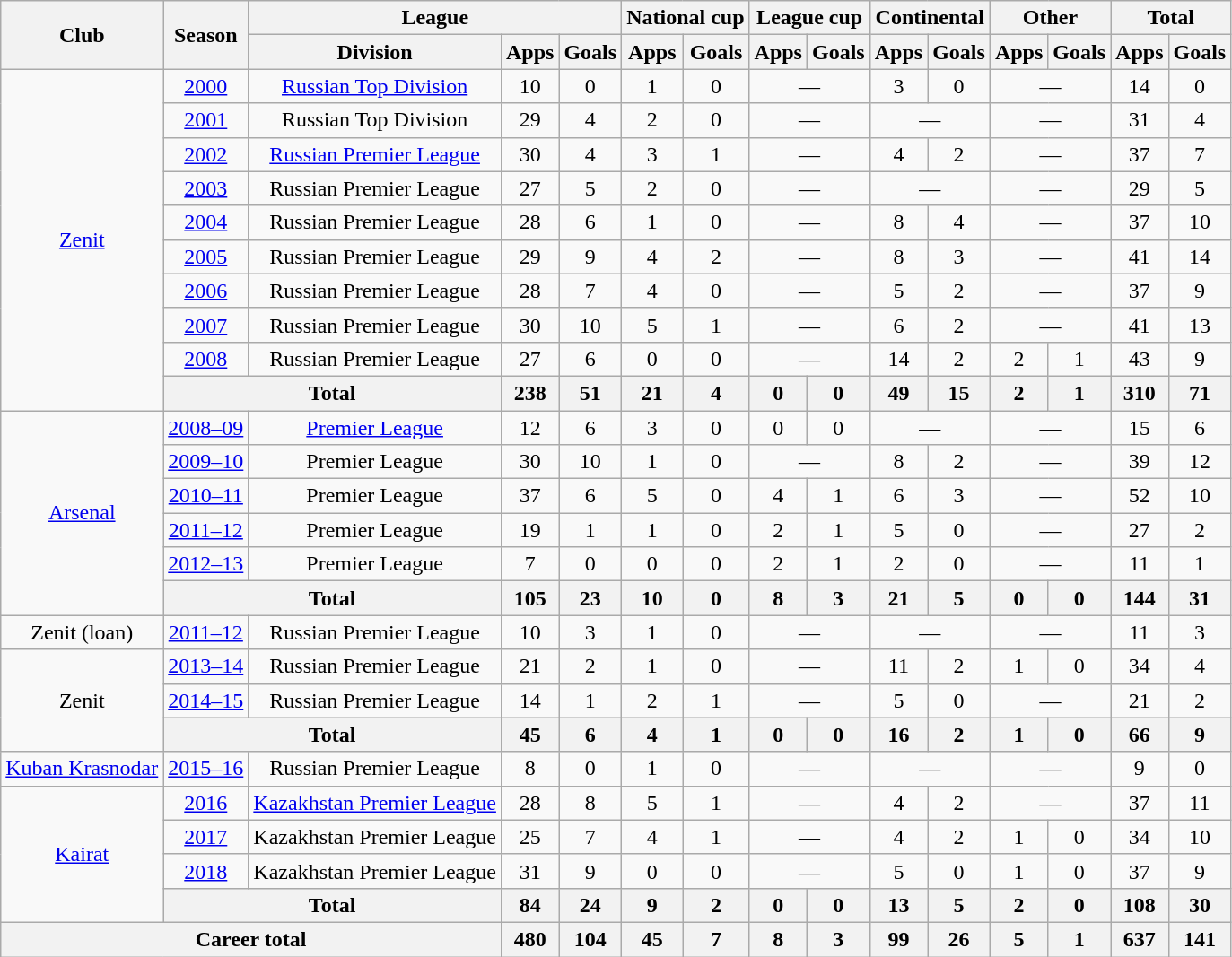<table class="wikitable" style="text-align:center">
<tr>
<th rowspan="2">Club</th>
<th rowspan="2">Season</th>
<th colspan="3">League</th>
<th colspan="2">National cup</th>
<th colspan="2">League cup</th>
<th colspan="2">Continental</th>
<th colspan="2">Other</th>
<th colspan="2">Total</th>
</tr>
<tr>
<th>Division</th>
<th>Apps</th>
<th>Goals</th>
<th>Apps</th>
<th>Goals</th>
<th>Apps</th>
<th>Goals</th>
<th>Apps</th>
<th>Goals</th>
<th>Apps</th>
<th>Goals</th>
<th>Apps</th>
<th>Goals</th>
</tr>
<tr>
<td rowspan="10"><a href='#'>Zenit</a></td>
<td><a href='#'>2000</a></td>
<td><a href='#'>Russian Top Division</a></td>
<td>10</td>
<td>0</td>
<td>1</td>
<td>0</td>
<td colspan="2">—</td>
<td>3</td>
<td>0</td>
<td colspan="2">—</td>
<td>14</td>
<td>0</td>
</tr>
<tr>
<td><a href='#'>2001</a></td>
<td>Russian Top Division</td>
<td>29</td>
<td>4</td>
<td>2</td>
<td>0</td>
<td colspan="2">—</td>
<td colspan="2">—</td>
<td colspan="2">—</td>
<td>31</td>
<td>4</td>
</tr>
<tr>
<td><a href='#'>2002</a></td>
<td><a href='#'>Russian Premier League</a></td>
<td>30</td>
<td>4</td>
<td>3</td>
<td>1</td>
<td colspan="2">—</td>
<td>4</td>
<td>2</td>
<td colspan="2">—</td>
<td>37</td>
<td>7</td>
</tr>
<tr>
<td><a href='#'>2003</a></td>
<td>Russian Premier League</td>
<td>27</td>
<td>5</td>
<td>2</td>
<td>0</td>
<td colspan="2">—</td>
<td colspan="2">—</td>
<td colspan="2">—</td>
<td>29</td>
<td>5</td>
</tr>
<tr>
<td><a href='#'>2004</a></td>
<td>Russian Premier League</td>
<td>28</td>
<td>6</td>
<td>1</td>
<td>0</td>
<td colspan="2">—</td>
<td>8</td>
<td>4</td>
<td colspan="2">—</td>
<td>37</td>
<td>10</td>
</tr>
<tr>
<td><a href='#'>2005</a></td>
<td>Russian Premier League</td>
<td>29</td>
<td>9</td>
<td>4</td>
<td>2</td>
<td colspan="2">—</td>
<td>8</td>
<td>3</td>
<td colspan="2">—</td>
<td>41</td>
<td>14</td>
</tr>
<tr>
<td><a href='#'>2006</a></td>
<td>Russian Premier League</td>
<td>28</td>
<td>7</td>
<td>4</td>
<td>0</td>
<td colspan="2">—</td>
<td>5</td>
<td>2</td>
<td colspan="2">—</td>
<td>37</td>
<td>9</td>
</tr>
<tr>
<td><a href='#'>2007</a></td>
<td>Russian Premier League</td>
<td>30</td>
<td>10</td>
<td>5</td>
<td>1</td>
<td colspan="2">—</td>
<td>6</td>
<td>2</td>
<td colspan="2">—</td>
<td>41</td>
<td>13</td>
</tr>
<tr>
<td><a href='#'>2008</a></td>
<td>Russian Premier League</td>
<td>27</td>
<td>6</td>
<td>0</td>
<td>0</td>
<td colspan="2">—</td>
<td>14</td>
<td>2</td>
<td>2</td>
<td>1</td>
<td>43</td>
<td>9</td>
</tr>
<tr>
<th colspan="2">Total</th>
<th>238</th>
<th>51</th>
<th>21</th>
<th>4</th>
<th>0</th>
<th>0</th>
<th>49</th>
<th>15</th>
<th>2</th>
<th>1</th>
<th>310</th>
<th>71</th>
</tr>
<tr>
<td rowspan="6"><a href='#'>Arsenal</a></td>
<td><a href='#'>2008–09</a></td>
<td><a href='#'>Premier League</a></td>
<td>12</td>
<td>6</td>
<td>3</td>
<td>0</td>
<td>0</td>
<td>0</td>
<td colspan="2">—</td>
<td colspan="2">—</td>
<td>15</td>
<td>6</td>
</tr>
<tr>
<td><a href='#'>2009–10</a></td>
<td>Premier League</td>
<td>30</td>
<td>10</td>
<td>1</td>
<td>0</td>
<td colspan="2">—</td>
<td>8</td>
<td>2</td>
<td colspan="2">—</td>
<td>39</td>
<td>12</td>
</tr>
<tr>
<td><a href='#'>2010–11</a></td>
<td>Premier League</td>
<td>37</td>
<td>6</td>
<td>5</td>
<td>0</td>
<td>4</td>
<td>1</td>
<td>6</td>
<td>3</td>
<td colspan="2">—</td>
<td>52</td>
<td>10</td>
</tr>
<tr>
<td><a href='#'>2011–12</a></td>
<td>Premier League</td>
<td>19</td>
<td>1</td>
<td>1</td>
<td>0</td>
<td>2</td>
<td>1</td>
<td>5</td>
<td>0</td>
<td colspan="2">—</td>
<td>27</td>
<td>2</td>
</tr>
<tr>
<td><a href='#'>2012–13</a></td>
<td>Premier League</td>
<td>7</td>
<td>0</td>
<td>0</td>
<td>0</td>
<td>2</td>
<td>1</td>
<td>2</td>
<td>0</td>
<td colspan="2">—</td>
<td>11</td>
<td>1</td>
</tr>
<tr>
<th colspan="2">Total</th>
<th>105</th>
<th>23</th>
<th>10</th>
<th>0</th>
<th>8</th>
<th>3</th>
<th>21</th>
<th>5</th>
<th>0</th>
<th>0</th>
<th>144</th>
<th>31</th>
</tr>
<tr>
<td>Zenit (loan)</td>
<td><a href='#'>2011–12</a></td>
<td>Russian Premier League</td>
<td>10</td>
<td>3</td>
<td>1</td>
<td>0</td>
<td colspan="2">—</td>
<td colspan="2">—</td>
<td colspan="2">—</td>
<td>11</td>
<td>3</td>
</tr>
<tr>
<td rowspan="3">Zenit</td>
<td><a href='#'>2013–14</a></td>
<td>Russian Premier League</td>
<td>21</td>
<td>2</td>
<td>1</td>
<td>0</td>
<td colspan="2">—</td>
<td>11</td>
<td>2</td>
<td>1</td>
<td>0</td>
<td>34</td>
<td>4</td>
</tr>
<tr>
<td><a href='#'>2014–15</a></td>
<td>Russian Premier League</td>
<td>14</td>
<td>1</td>
<td>2</td>
<td>1</td>
<td colspan="2">—</td>
<td>5</td>
<td>0</td>
<td colspan="2">—</td>
<td>21</td>
<td>2</td>
</tr>
<tr>
<th colspan="2">Total</th>
<th>45</th>
<th>6</th>
<th>4</th>
<th>1</th>
<th>0</th>
<th>0</th>
<th>16</th>
<th>2</th>
<th>1</th>
<th>0</th>
<th>66</th>
<th>9</th>
</tr>
<tr>
<td><a href='#'>Kuban Krasnodar</a></td>
<td><a href='#'>2015–16</a></td>
<td>Russian Premier League</td>
<td>8</td>
<td>0</td>
<td>1</td>
<td>0</td>
<td colspan="2">—</td>
<td colspan="2">—</td>
<td colspan="2">—</td>
<td>9</td>
<td>0</td>
</tr>
<tr>
<td rowspan="4"><a href='#'>Kairat</a></td>
<td><a href='#'>2016</a></td>
<td><a href='#'>Kazakhstan Premier League</a></td>
<td>28</td>
<td>8</td>
<td>5</td>
<td>1</td>
<td colspan="2">—</td>
<td>4</td>
<td>2</td>
<td colspan="2">—</td>
<td>37</td>
<td>11</td>
</tr>
<tr>
<td><a href='#'>2017</a></td>
<td>Kazakhstan Premier League</td>
<td>25</td>
<td>7</td>
<td>4</td>
<td>1</td>
<td colspan="2">—</td>
<td>4</td>
<td>2</td>
<td>1</td>
<td>0</td>
<td>34</td>
<td>10</td>
</tr>
<tr>
<td><a href='#'>2018</a></td>
<td>Kazakhstan Premier League</td>
<td>31</td>
<td>9</td>
<td>0</td>
<td>0</td>
<td colspan="2">—</td>
<td>5</td>
<td>0</td>
<td>1</td>
<td>0</td>
<td>37</td>
<td>9</td>
</tr>
<tr>
<th colspan="2">Total</th>
<th>84</th>
<th>24</th>
<th>9</th>
<th>2</th>
<th>0</th>
<th>0</th>
<th>13</th>
<th>5</th>
<th>2</th>
<th>0</th>
<th>108</th>
<th>30</th>
</tr>
<tr>
<th colspan="3">Career total</th>
<th>480</th>
<th>104</th>
<th>45</th>
<th>7</th>
<th>8</th>
<th>3</th>
<th>99</th>
<th>26</th>
<th>5</th>
<th>1</th>
<th>637</th>
<th>141</th>
</tr>
</table>
